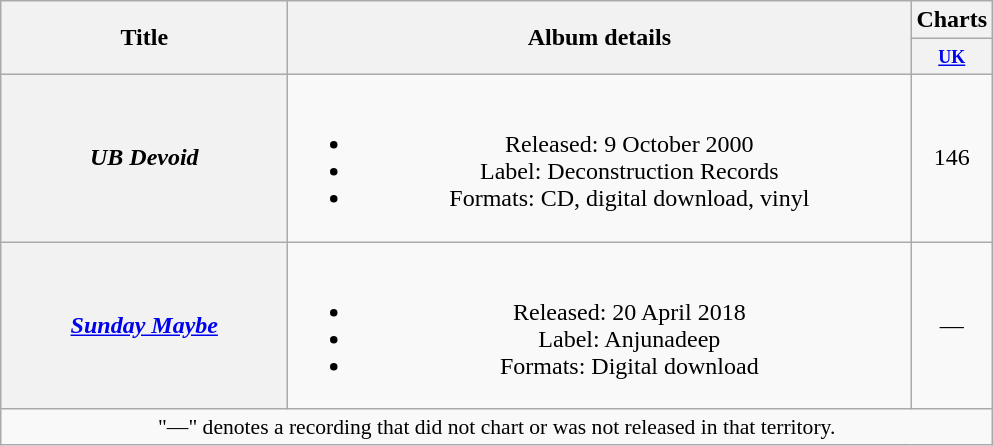<table class="wikitable plainrowheaders" style="text-align:center;">
<tr>
<th scope="col" rowspan="2" style="width:11.5em;">Title</th>
<th scope="col" rowspan="2" style="width:25.5em;">Album details</th>
<th scope="col" colspan="0.5">Charts</th>
</tr>
<tr>
<th scope="col" style="width:0.5em;font-size:90%;"><small><a href='#'>UK</a></small><br></th>
</tr>
<tr>
<th scope="row"><em>UB Devoid</em></th>
<td><br><ul><li>Released: 9 October 2000</li><li>Label: Deconstruction Records</li><li>Formats: CD, digital download, vinyl</li></ul></td>
<td>146</td>
</tr>
<tr>
<th scope="row"><em><a href='#'>Sunday Maybe</a></em></th>
<td><br><ul><li>Released: 20 April 2018</li><li>Label: Anjunadeep</li><li>Formats: Digital download</li></ul></td>
<td>—</td>
</tr>
<tr>
<td colspan="12" style="font-size:90%">"—" denotes a recording that did not chart or was not released in that territory.</td>
</tr>
</table>
